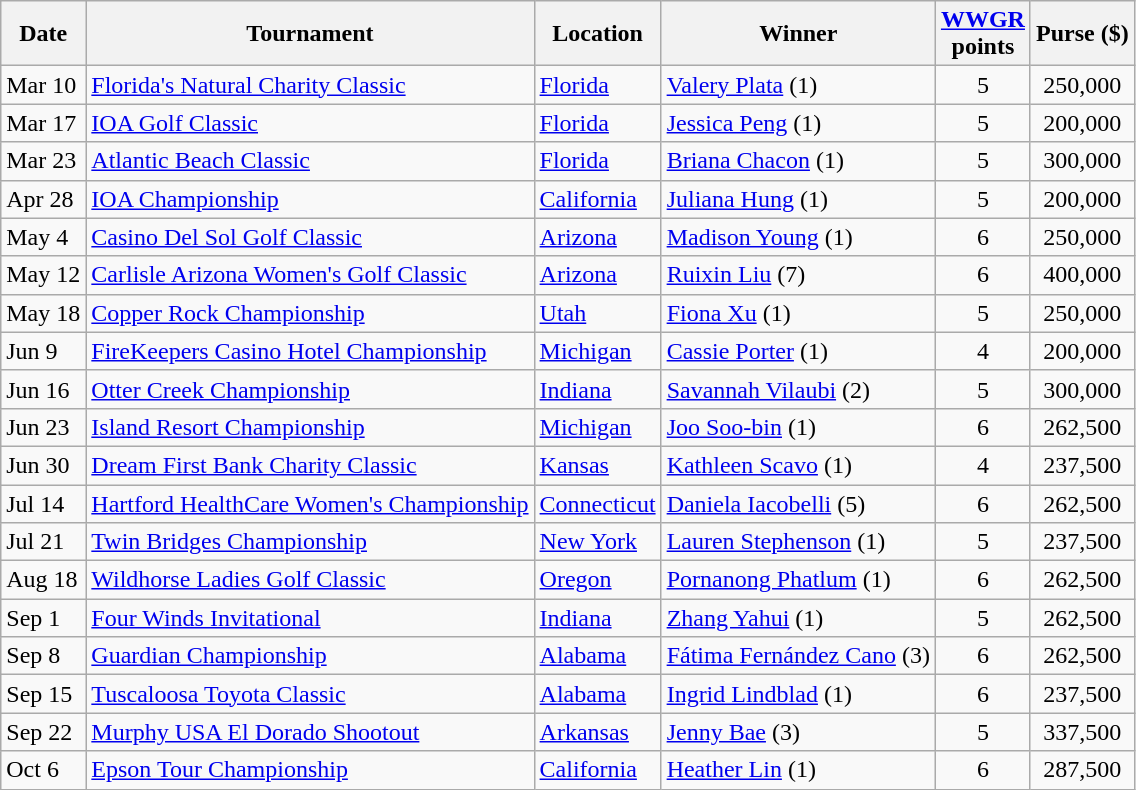<table class="wikitable sortable">
<tr>
<th>Date</th>
<th>Tournament</th>
<th>Location</th>
<th>Winner</th>
<th><a href='#'>WWGR</a><br>points</th>
<th>Purse ($)</th>
</tr>
<tr>
<td>Mar 10</td>
<td><a href='#'>Florida's Natural Charity Classic</a></td>
<td><a href='#'>Florida</a></td>
<td> <a href='#'>Valery Plata</a> (1)</td>
<td align=center>5</td>
<td align=center>250,000</td>
</tr>
<tr>
<td>Mar 17</td>
<td><a href='#'>IOA Golf Classic</a></td>
<td><a href='#'>Florida</a></td>
<td> <a href='#'>Jessica Peng</a> (1)</td>
<td align=center>5</td>
<td align=center>200,000</td>
</tr>
<tr>
<td>Mar 23</td>
<td><a href='#'>Atlantic Beach Classic</a></td>
<td><a href='#'>Florida</a></td>
<td> <a href='#'>Briana Chacon</a> (1)</td>
<td align=center>5</td>
<td align=center>300,000</td>
</tr>
<tr>
<td>Apr 28</td>
<td><a href='#'>IOA Championship</a></td>
<td><a href='#'>California</a></td>
<td> <a href='#'>Juliana Hung</a> (1)</td>
<td align=center>5</td>
<td align=center>200,000</td>
</tr>
<tr>
<td>May 4</td>
<td><a href='#'>Casino Del Sol Golf Classic</a></td>
<td><a href='#'>Arizona</a></td>
<td> <a href='#'>Madison Young</a> (1)</td>
<td align=center>6</td>
<td align=center>250,000</td>
</tr>
<tr>
<td>May 12</td>
<td><a href='#'>Carlisle Arizona Women's Golf Classic</a></td>
<td><a href='#'>Arizona</a></td>
<td> <a href='#'>Ruixin Liu</a> (7)</td>
<td align=center>6</td>
<td align=center>400,000</td>
</tr>
<tr>
<td>May 18</td>
<td><a href='#'>Copper Rock Championship</a></td>
<td><a href='#'>Utah</a></td>
<td> <a href='#'>Fiona Xu</a> (1)</td>
<td align=center>5</td>
<td align=center>250,000</td>
</tr>
<tr>
<td>Jun 9</td>
<td><a href='#'>FireKeepers Casino Hotel Championship</a></td>
<td><a href='#'>Michigan</a></td>
<td> <a href='#'>Cassie Porter</a> (1)</td>
<td align=center>4</td>
<td align=center>200,000</td>
</tr>
<tr>
<td>Jun 16</td>
<td><a href='#'>Otter Creek Championship</a></td>
<td><a href='#'>Indiana</a></td>
<td> <a href='#'>Savannah Vilaubi</a> (2)</td>
<td align=center>5</td>
<td align=center>300,000</td>
</tr>
<tr>
<td>Jun 23</td>
<td><a href='#'>Island Resort Championship</a></td>
<td><a href='#'>Michigan</a></td>
<td> <a href='#'>Joo Soo-bin</a> (1)</td>
<td align=center>6</td>
<td align=center>262,500</td>
</tr>
<tr>
<td>Jun 30</td>
<td><a href='#'>Dream First Bank Charity Classic</a></td>
<td><a href='#'>Kansas</a></td>
<td> <a href='#'>Kathleen Scavo</a> (1)</td>
<td align=center>4</td>
<td align=center>237,500</td>
</tr>
<tr>
<td>Jul 14</td>
<td><a href='#'>Hartford HealthCare Women's Championship</a></td>
<td><a href='#'>Connecticut</a></td>
<td> <a href='#'>Daniela Iacobelli</a> (5)</td>
<td align=center>6</td>
<td align=center>262,500</td>
</tr>
<tr>
<td>Jul 21</td>
<td><a href='#'>Twin Bridges Championship</a></td>
<td><a href='#'>New York</a></td>
<td> <a href='#'>Lauren Stephenson</a> (1)</td>
<td align=center>5</td>
<td align=center>237,500</td>
</tr>
<tr>
<td>Aug 18</td>
<td><a href='#'>Wildhorse Ladies Golf Classic</a></td>
<td><a href='#'>Oregon</a></td>
<td> <a href='#'>Pornanong Phatlum</a> (1)</td>
<td align=center>6</td>
<td align=center>262,500</td>
</tr>
<tr>
<td>Sep 1</td>
<td><a href='#'>Four Winds Invitational</a></td>
<td><a href='#'>Indiana</a></td>
<td> <a href='#'>Zhang Yahui</a> (1)</td>
<td align=center>5</td>
<td align=center>262,500</td>
</tr>
<tr>
<td>Sep 8</td>
<td><a href='#'>Guardian Championship</a></td>
<td><a href='#'>Alabama</a></td>
<td> <a href='#'>Fátima Fernández Cano</a> (3)</td>
<td align=center>6</td>
<td align=center>262,500</td>
</tr>
<tr>
<td>Sep 15</td>
<td><a href='#'>Tuscaloosa Toyota Classic</a></td>
<td><a href='#'>Alabama</a></td>
<td> <a href='#'>Ingrid Lindblad</a> (1)</td>
<td align=center>6</td>
<td align=center>237,500</td>
</tr>
<tr>
<td>Sep 22</td>
<td><a href='#'>Murphy USA El Dorado Shootout</a></td>
<td><a href='#'>Arkansas</a></td>
<td> <a href='#'>Jenny Bae</a> (3)</td>
<td align=center>5</td>
<td align=center>337,500</td>
</tr>
<tr>
<td>Oct 6</td>
<td><a href='#'>Epson Tour Championship</a></td>
<td><a href='#'>California</a></td>
<td> <a href='#'>Heather Lin</a> (1)</td>
<td align=center>6</td>
<td align=center>287,500</td>
</tr>
</table>
